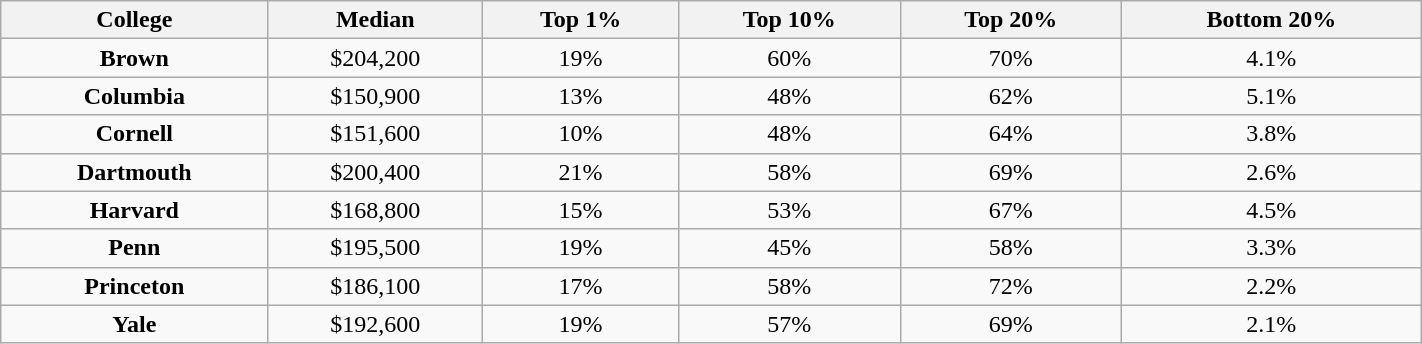<table class="wikitable sortable" style="margin:auto; text-align:center; width:75%">
<tr>
<th>College</th>
<th>Median</th>
<th>Top 1%</th>
<th>Top 10%</th>
<th>Top 20%</th>
<th>Bottom 20%</th>
</tr>
<tr>
<td><strong>Brown</strong></td>
<td>$204,200</td>
<td>19%</td>
<td>60%</td>
<td>70%</td>
<td>4.1%</td>
</tr>
<tr>
<td><strong>Columbia</strong></td>
<td>$150,900</td>
<td>13%</td>
<td>48%</td>
<td>62%</td>
<td>5.1%</td>
</tr>
<tr>
<td><strong>Cornell</strong></td>
<td>$151,600</td>
<td>10%</td>
<td>48%</td>
<td>64%</td>
<td>3.8%</td>
</tr>
<tr>
<td><strong>Dartmouth</strong></td>
<td>$200,400</td>
<td>21%</td>
<td>58%</td>
<td>69%</td>
<td>2.6%</td>
</tr>
<tr>
<td><strong>Harvard</strong></td>
<td>$168,800</td>
<td>15%</td>
<td>53%</td>
<td>67%</td>
<td>4.5%</td>
</tr>
<tr>
<td><strong>Penn</strong></td>
<td>$195,500</td>
<td>19%</td>
<td>45%</td>
<td>58%</td>
<td>3.3%</td>
</tr>
<tr>
<td><strong>Princeton</strong></td>
<td>$186,100</td>
<td>17%</td>
<td>58%</td>
<td>72%</td>
<td>2.2%</td>
</tr>
<tr>
<td><strong>Yale</strong></td>
<td>$192,600</td>
<td>19%</td>
<td>57%</td>
<td>69%</td>
<td>2.1%</td>
</tr>
</table>
